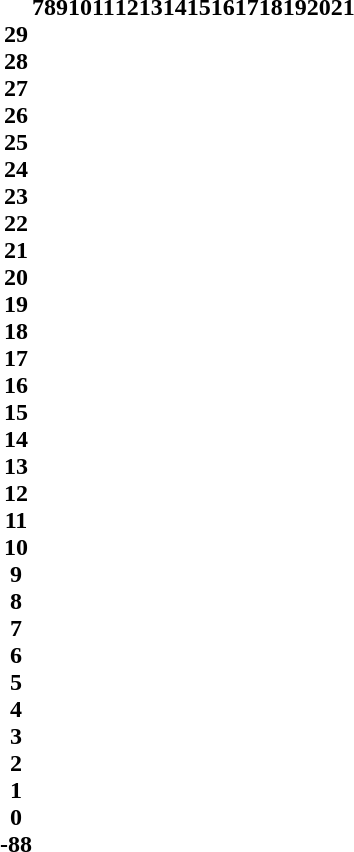<table border="0" cellpadding="0" cellspacing="0">
<tr>
<th></th>
<th>7</th>
<th>8</th>
<th>9</th>
<th>10</th>
<th>11</th>
<th>12</th>
<th>13</th>
<th>14</th>
<th>15</th>
<th>16</th>
<th>17</th>
<th>18</th>
<th>19</th>
<th>20</th>
<th>21</th>
</tr>
<tr>
<th>29</th>
<td></td>
<td></td>
<td></td>
<td></td>
<td></td>
<td></td>
<td></td>
<td></td>
<td></td>
<td></td>
<td></td>
<td></td>
<td></td>
<td></td>
<td></td>
</tr>
<tr>
<th>28</th>
<td></td>
<td></td>
<td></td>
<td></td>
<td></td>
<td></td>
<td></td>
<td></td>
<td></td>
<td></td>
<td></td>
<td></td>
<td></td>
<td></td>
<td></td>
</tr>
<tr>
<th>27</th>
<td></td>
<td></td>
<td></td>
<td></td>
<td></td>
<td></td>
<td></td>
<td></td>
<td></td>
<td></td>
<td></td>
<td></td>
<td></td>
<td></td>
<td></td>
</tr>
<tr>
<th>26</th>
<td></td>
<td></td>
<td></td>
<td></td>
<td></td>
<td></td>
<td></td>
<td></td>
<td></td>
<td></td>
<td></td>
<td></td>
<td></td>
<td></td>
<td></td>
</tr>
<tr>
<th>25</th>
<td></td>
<td></td>
<td></td>
<td></td>
<td></td>
<td></td>
<td></td>
<td></td>
<td></td>
<td></td>
<td></td>
<td></td>
<td></td>
<td></td>
<td></td>
</tr>
<tr>
<th>24</th>
<td></td>
<td></td>
<td></td>
<td></td>
<td></td>
<td></td>
<td></td>
<td></td>
<td></td>
<td></td>
<td></td>
<td></td>
<td></td>
<td></td>
<td></td>
</tr>
<tr>
<th>23</th>
<td></td>
<td></td>
<td></td>
<td></td>
<td></td>
<td></td>
<td></td>
<td></td>
<td></td>
<td></td>
<td></td>
<td></td>
<td></td>
<td></td>
<td></td>
</tr>
<tr>
<th>22</th>
<td></td>
<td></td>
<td></td>
<td></td>
<td></td>
<td></td>
<td></td>
<td></td>
<td></td>
<td></td>
<td></td>
<td></td>
<td></td>
<td></td>
<td></td>
</tr>
<tr>
<th>21</th>
<td></td>
<td></td>
<td></td>
<td></td>
<td></td>
<td></td>
<td></td>
<td></td>
<td></td>
<td></td>
<td></td>
<td></td>
<td></td>
<td></td>
<td></td>
</tr>
<tr>
<th>20</th>
<td></td>
<td></td>
<td></td>
<td></td>
<td></td>
<td></td>
<td></td>
<td></td>
<td></td>
<td></td>
<td></td>
<td></td>
<td></td>
<td></td>
<td></td>
</tr>
<tr>
<th>19</th>
<td></td>
<td></td>
<td></td>
<td></td>
<td></td>
<td></td>
<td></td>
<td></td>
<td></td>
<td></td>
<td></td>
<td></td>
<td></td>
<td></td>
<td></td>
</tr>
<tr>
<th>18</th>
<td></td>
<td></td>
<td></td>
<td></td>
<td></td>
<td></td>
<td></td>
<td></td>
<td></td>
<td></td>
<td></td>
<td></td>
<td></td>
<td></td>
<td></td>
</tr>
<tr>
<th>17</th>
<td></td>
<td></td>
<td></td>
<td></td>
<td></td>
<td></td>
<td></td>
<td></td>
<td></td>
<td></td>
<td></td>
<td></td>
<td></td>
<td></td>
<td></td>
</tr>
<tr>
<th>16</th>
<td></td>
<td></td>
<td></td>
<td></td>
<td></td>
<td></td>
<td></td>
<td></td>
<td></td>
<td></td>
<td></td>
<td></td>
<td></td>
<td></td>
<td></td>
</tr>
<tr>
<th>15</th>
<td></td>
<td></td>
<td></td>
<td></td>
<td></td>
<td></td>
<td></td>
<td></td>
<td></td>
<td></td>
<td></td>
<td></td>
<td></td>
<td></td>
<td></td>
</tr>
<tr>
<th>14</th>
<td></td>
<td></td>
<td></td>
<td></td>
<td></td>
<td></td>
<td></td>
<td></td>
<td></td>
<td></td>
<td></td>
<td></td>
<td></td>
<td></td>
<td></td>
</tr>
<tr>
<th>13</th>
<td></td>
<td></td>
<td></td>
<td></td>
<td></td>
<td></td>
<td></td>
<td></td>
<td></td>
<td></td>
<td></td>
<td></td>
<td></td>
<td></td>
<td></td>
</tr>
<tr>
<th>12</th>
<td></td>
<td></td>
<td></td>
<td></td>
<td></td>
<td></td>
<td></td>
<td></td>
<td></td>
<td></td>
<td></td>
<td></td>
<td></td>
<td></td>
<td></td>
</tr>
<tr>
<th>11</th>
<td></td>
<td></td>
<td></td>
<td></td>
<td></td>
<td></td>
<td></td>
<td></td>
<td></td>
<td></td>
<td></td>
<td></td>
<td></td>
<td></td>
<td></td>
</tr>
<tr>
<th>10</th>
<td></td>
<td></td>
<td></td>
<td></td>
<td></td>
<td></td>
<td></td>
<td></td>
<td></td>
<td></td>
<td></td>
<td></td>
<td></td>
<td></td>
<td></td>
</tr>
<tr>
<th>9</th>
<td></td>
<td></td>
<td></td>
<td></td>
<td></td>
<td></td>
<td></td>
<td></td>
<td></td>
<td></td>
<td></td>
<td></td>
<td></td>
<td></td>
<td></td>
</tr>
<tr>
<th>8</th>
<td></td>
<td></td>
<td></td>
<td></td>
<td></td>
<td></td>
<td></td>
<td></td>
<td></td>
<td></td>
<td></td>
<td></td>
<td></td>
<td></td>
<td></td>
</tr>
<tr>
<th>7</th>
<td></td>
<td></td>
<td></td>
<td></td>
<td></td>
<td></td>
<td></td>
<td></td>
<td></td>
<td></td>
<td></td>
<td></td>
<td></td>
<td></td>
<td></td>
</tr>
<tr>
<th>6</th>
<td></td>
<td></td>
<td></td>
<td></td>
<td></td>
<td></td>
<td></td>
<td></td>
<td></td>
<td></td>
<td></td>
<td></td>
<td></td>
<td></td>
<td></td>
</tr>
<tr>
<th>5</th>
<td></td>
<td></td>
<td></td>
<td></td>
<td></td>
<td></td>
<td></td>
<td></td>
<td></td>
<td></td>
<td></td>
<td></td>
<td></td>
<td></td>
<td></td>
</tr>
<tr>
<th>4</th>
<td></td>
<td></td>
<td></td>
<td></td>
<td></td>
<td></td>
<td></td>
<td></td>
<td></td>
<td></td>
<td></td>
<td></td>
<td></td>
<td></td>
<td></td>
</tr>
<tr>
<th>3</th>
<td></td>
<td></td>
<td></td>
<td></td>
<td></td>
<td></td>
<td></td>
<td></td>
<td></td>
<td></td>
<td></td>
<td></td>
<td></td>
<td></td>
<td></td>
</tr>
<tr>
<th>2</th>
<td></td>
<td></td>
<td></td>
<td></td>
<td></td>
<td></td>
<td></td>
<td></td>
<td></td>
<td></td>
<td></td>
<td></td>
<td></td>
<td></td>
<td></td>
</tr>
<tr>
<th>1</th>
<td></td>
<td></td>
<td></td>
<td></td>
<td></td>
<td></td>
<td></td>
<td></td>
<td></td>
<td></td>
<td></td>
<td></td>
<td></td>
<td></td>
<td></td>
</tr>
<tr>
<th>0</th>
<td></td>
<td></td>
<td></td>
<td></td>
<td></td>
<td></td>
<td></td>
<td></td>
<td></td>
<td></td>
<td></td>
<td></td>
<td></td>
<td></td>
<td></td>
</tr>
<tr>
<th>-88</th>
<td></td>
<td></td>
<td></td>
<td></td>
<td></td>
<td></td>
<td></td>
<td></td>
<td></td>
<td></td>
<td></td>
<td></td>
<td></td>
<td></td>
<td></td>
</tr>
</table>
